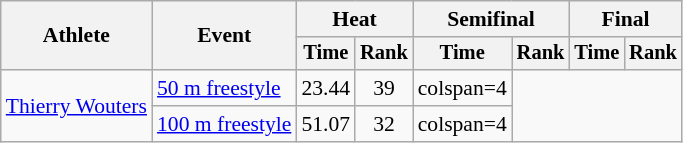<table class=wikitable style="font-size:90%; text-align:center">
<tr>
<th rowspan=2>Athlete</th>
<th rowspan=2>Event</th>
<th colspan=2>Heat</th>
<th colspan=2>Semifinal</th>
<th colspan=2>Final</th>
</tr>
<tr style=font-size:95%>
<th>Time</th>
<th>Rank</th>
<th>Time</th>
<th>Rank</th>
<th>Time</th>
<th>Rank</th>
</tr>
<tr>
<td align=left rowspan=2><a href='#'>Thierry Wouters</a></td>
<td align=left><a href='#'>50 m freestyle</a></td>
<td>23.44</td>
<td>39</td>
<td>colspan=4 </td>
</tr>
<tr>
<td align=left><a href='#'>100 m freestyle</a></td>
<td>51.07</td>
<td>32</td>
<td>colspan=4 </td>
</tr>
</table>
